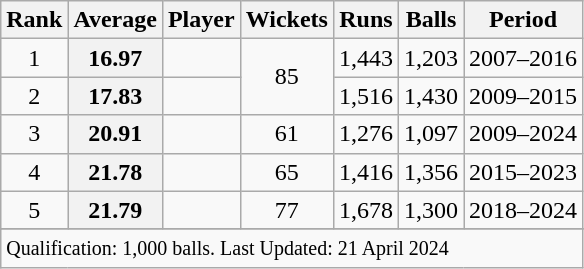<table class="wikitable plainrowheaders sortable">
<tr>
<th scope=col>Rank</th>
<th scope=col>Average</th>
<th scope=col>Player</th>
<th scope=col>Wickets</th>
<th scope=col>Runs</th>
<th scope=col>Balls</th>
<th scope=col>Period</th>
</tr>
<tr>
<td align=center>1</td>
<th scope=row style=text-align:center;>16.97</th>
<td></td>
<td align=center rowspan=2>85</td>
<td align=center>1,443</td>
<td align=center>1,203</td>
<td>2007–2016</td>
</tr>
<tr>
<td align=center>2</td>
<th scope=row style=text-align:center;>17.83</th>
<td></td>
<td align=center>1,516</td>
<td align=center>1,430</td>
<td>2009–2015</td>
</tr>
<tr>
<td align=center>3</td>
<th scope=row style=text-align:center;>20.91</th>
<td> </td>
<td align=center>61</td>
<td align=center>1,276</td>
<td align=center>1,097</td>
<td>2009–2024</td>
</tr>
<tr>
<td align=center>4</td>
<th scope=row style=text-align:center;>21.78</th>
<td> </td>
<td align=center>65</td>
<td align=center>1,416</td>
<td align=center>1,356</td>
<td>2015–2023</td>
</tr>
<tr>
<td align=center>5</td>
<th scope=row style=text-align:center;>21.79</th>
<td></td>
<td align=center>77</td>
<td align=center>1,678</td>
<td align=center>1,300</td>
<td>2018–2024</td>
</tr>
<tr>
</tr>
<tr class=sortbottom>
<td colspan=7><small>Qualification: 1,000 balls. Last Updated: 21 April 2024</small></td>
</tr>
</table>
